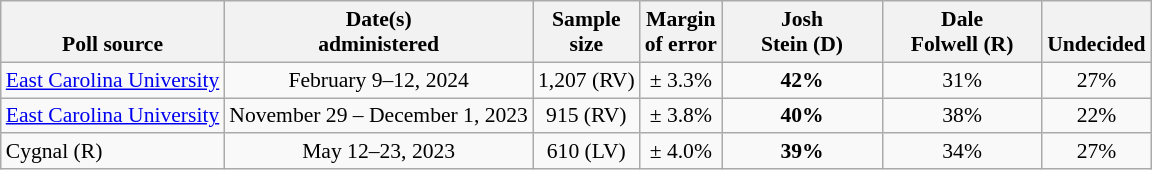<table class="wikitable" style="font-size:90%;text-align:center;">
<tr valign=bottom>
<th>Poll source</th>
<th>Date(s)<br>administered</th>
<th>Sample<br>size</th>
<th>Margin<br>of error</th>
<th style="width:100px;">Josh<br>Stein (D)</th>
<th style="width:100px;">Dale<br>Folwell (R)</th>
<th>Undecided</th>
</tr>
<tr>
<td style="text-align:left;"><a href='#'>East Carolina University</a></td>
<td>February 9–12, 2024</td>
<td>1,207 (RV)</td>
<td>± 3.3%</td>
<td><strong>42%</strong></td>
<td>31%</td>
<td>27%</td>
</tr>
<tr>
<td style="text-align:left;"><a href='#'>East Carolina University</a></td>
<td>November 29 – December 1, 2023</td>
<td>915 (RV)</td>
<td>± 3.8%</td>
<td><strong>40%</strong></td>
<td>38%</td>
<td>22%</td>
</tr>
<tr>
<td style="text-align:left;">Cygnal (R)</td>
<td>May 12–23, 2023</td>
<td>610 (LV)</td>
<td>± 4.0%</td>
<td><strong>39%</strong></td>
<td>34%</td>
<td>27%</td>
</tr>
</table>
